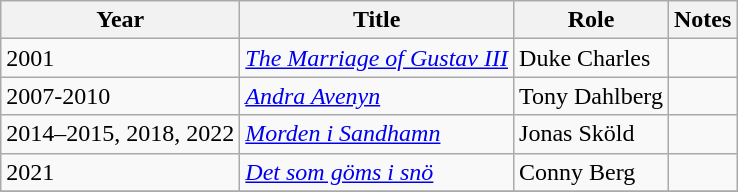<table class="wikitable sortable">
<tr>
<th>Year</th>
<th>Title</th>
<th>Role</th>
<th class="unsortable">Notes</th>
</tr>
<tr>
<td>2001</td>
<td><em><a href='#'>The Marriage of Gustav III</a></em></td>
<td>Duke Charles</td>
<td></td>
</tr>
<tr>
<td>2007-2010</td>
<td><em><a href='#'>Andra Avenyn</a></em></td>
<td>Tony Dahlberg</td>
<td></td>
</tr>
<tr>
<td>2014–2015, 2018, 2022</td>
<td><em><a href='#'>Morden i Sandhamn</a></em></td>
<td>Jonas Sköld</td>
<td></td>
</tr>
<tr>
<td>2021</td>
<td><em><a href='#'>Det som göms i snö</a></em></td>
<td>Conny Berg</td>
<td></td>
</tr>
<tr>
</tr>
</table>
